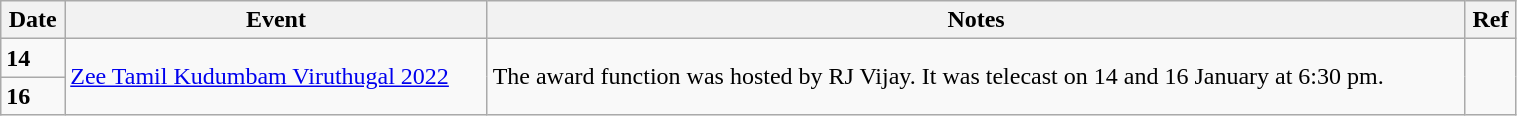<table class="wikitable" width="80%">
<tr>
<th>Date</th>
<th>Event</th>
<th>Notes</th>
<th>Ref</th>
</tr>
<tr>
<td><strong>14</strong></td>
<td rowspan="2"><a href='#'>Zee Tamil Kudumbam Viruthugal 2022</a></td>
<td rowspan="2">The award function was hosted by RJ Vijay. It was telecast on 14 and 16 January at 6:30 pm.</td>
<td rowspan="2"></td>
</tr>
<tr>
<td><strong>16</strong></td>
</tr>
</table>
